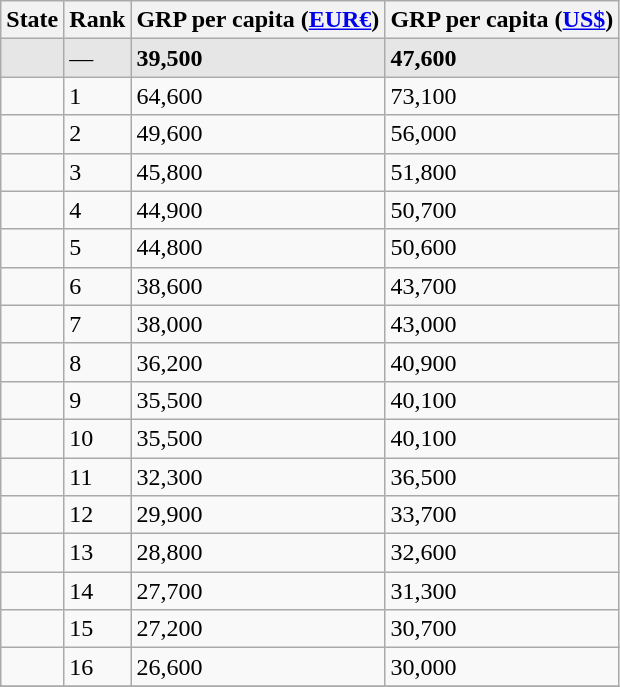<table class="wikitable sortable">
<tr align=center valign=middle>
<th>State</th>
<th data-sort-type="number">Rank</th>
<th data-sort-type="number">GRP per capita (<a href='#'>EUR€</a>)</th>
<th data-sort-type="number">GRP per capita (<a href='#'>US$</a>)</th>
</tr>
<tr style="background:#e6e6e6">
<td align=left><strong></strong></td>
<td>—</td>
<td><strong>39,500</strong></td>
<td><strong>47,600</strong></td>
</tr>
<tr>
<td align=left></td>
<td>1</td>
<td>64,600</td>
<td>73,100</td>
</tr>
<tr>
<td align=left></td>
<td>2</td>
<td>49,600</td>
<td>56,000</td>
</tr>
<tr>
<td align=left></td>
<td>3</td>
<td>45,800</td>
<td>51,800</td>
</tr>
<tr>
<td align=left></td>
<td>4</td>
<td>44,900</td>
<td>50,700</td>
</tr>
<tr>
<td align=left></td>
<td>5</td>
<td>44,800</td>
<td>50,600</td>
</tr>
<tr>
<td align=left></td>
<td>6</td>
<td>38,600</td>
<td>43,700</td>
</tr>
<tr>
<td align=left></td>
<td>7</td>
<td>38,000</td>
<td>43,000</td>
</tr>
<tr>
<td align=left></td>
<td>8</td>
<td>36,200</td>
<td>40,900</td>
</tr>
<tr>
<td align=left></td>
<td>9</td>
<td>35,500</td>
<td>40,100</td>
</tr>
<tr>
<td align=left></td>
<td>10</td>
<td>35,500</td>
<td>40,100</td>
</tr>
<tr>
<td align=left></td>
<td>11</td>
<td>32,300</td>
<td>36,500</td>
</tr>
<tr>
<td align=left></td>
<td>12</td>
<td>29,900</td>
<td>33,700</td>
</tr>
<tr>
<td align=left></td>
<td>13</td>
<td>28,800</td>
<td>32,600</td>
</tr>
<tr>
<td align=left></td>
<td>14</td>
<td>27,700</td>
<td>31,300</td>
</tr>
<tr>
<td align=left></td>
<td>15</td>
<td>27,200</td>
<td>30,700</td>
</tr>
<tr>
<td align=left></td>
<td>16</td>
<td>26,600</td>
<td>30,000</td>
</tr>
<tr>
</tr>
</table>
